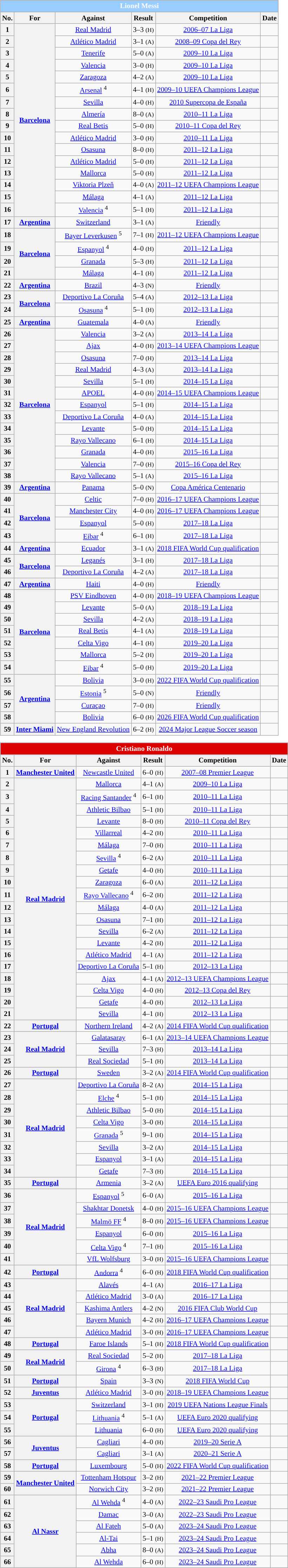<table>
<tr valign=top>
<td><br><table class="wikitable" style="font-size:85%; text-align:center">
<tr>
<th colspan="11" style="background: #9acdff; color: white;">Lionel Messi</th>
</tr>
<tr>
<th scope="col">No.</th>
<th scope="col">For</th>
<th scope="col">Against</th>
<th scope="col" align="center">Result</th>
<th scope="col">Competition</th>
<th scope="col">Date</th>
</tr>
<tr>
<th>1</th>
<th rowspan="16"><a href='#'>Barcelona</a></th>
<td><a href='#'>Real Madrid</a></td>
<td align="center">3–3 <small>(H)</small></td>
<td><a href='#'>2006–07 La Liga</a></td>
<td></td>
</tr>
<tr>
<th>2</th>
<td><a href='#'>Atlético Madrid</a></td>
<td align="center">3–1 <small>(A)</small></td>
<td><a href='#'>2008–09 Copa del Rey</a></td>
<td></td>
</tr>
<tr>
<th>3</th>
<td><a href='#'>Tenerife</a></td>
<td align="center">5–0 <small>(A)</small></td>
<td><a href='#'>2009–10 La Liga</a></td>
<td></td>
</tr>
<tr>
<th>4</th>
<td><a href='#'>Valencia</a></td>
<td align="center">3–0 <small>(H)</small></td>
<td><a href='#'>2009–10 La Liga</a></td>
<td></td>
</tr>
<tr>
<th>5</th>
<td><a href='#'>Zaragoza</a></td>
<td align="center">4–2 <small>(A)</small></td>
<td><a href='#'>2009–10 La Liga</a></td>
<td></td>
</tr>
<tr>
<th>6</th>
<td><a href='#'>Arsenal</a> <sup>4</sup></td>
<td align="center">4–1 <small>(H)</small></td>
<td><a href='#'>2009–10 UEFA Champions League</a></td>
<td></td>
</tr>
<tr>
<th>7</th>
<td><a href='#'>Sevilla</a></td>
<td align="center">4–0 <small>(H)</small></td>
<td><a href='#'>2010 Supercopa de España</a></td>
<td></td>
</tr>
<tr>
<th>8</th>
<td><a href='#'>Almería</a></td>
<td align="center">8–0 <small>(A)</small></td>
<td><a href='#'>2010–11 La Liga</a></td>
<td></td>
</tr>
<tr>
<th>9</th>
<td><a href='#'>Real Betis</a></td>
<td align="center">5–0 <small>(H)</small></td>
<td><a href='#'>2010–11 Copa del Rey</a></td>
<td></td>
</tr>
<tr>
<th>10</th>
<td><a href='#'>Atlético Madrid</a></td>
<td align="center">3–0 <small>(H)</small></td>
<td><a href='#'>2010–11 La Liga</a></td>
<td></td>
</tr>
<tr>
<th>11</th>
<td><a href='#'>Osasuna</a></td>
<td align="center">8–0 <small>(H)</small></td>
<td><a href='#'>2011–12 La Liga</a></td>
<td></td>
</tr>
<tr>
<th>12</th>
<td><a href='#'>Atlético Madrid</a></td>
<td align="center">5–0 <small>(H)</small></td>
<td><a href='#'>2011–12 La Liga</a></td>
<td></td>
</tr>
<tr>
<th>13</th>
<td><a href='#'>Mallorca</a></td>
<td align="center">5–0 <small>(H)</small></td>
<td><a href='#'>2011–12 La Liga</a></td>
<td></td>
</tr>
<tr>
<th>14</th>
<td><a href='#'>Viktoria Plzeň</a></td>
<td align="center">4–0 <small>(A)</small></td>
<td><a href='#'>2011–12 UEFA Champions League</a></td>
<td></td>
</tr>
<tr>
<th>15</th>
<td><a href='#'>Málaga</a></td>
<td align="center">4–1 <small>(A)</small></td>
<td><a href='#'>2011–12 La Liga</a></td>
<td></td>
</tr>
<tr>
<th>16</th>
<td><a href='#'>Valencia</a> <sup>4</sup></td>
<td align="center">5–1 <small>(H)</small></td>
<td><a href='#'>2011–12 La Liga</a></td>
<td></td>
</tr>
<tr>
<th>17</th>
<th><a href='#'>Argentina</a></th>
<td><a href='#'>Switzerland</a></td>
<td align="center">3–1 <small>(A)</small></td>
<td><a href='#'>Friendly</a></td>
<td></td>
</tr>
<tr>
<th>18</th>
<th rowspan="4"><a href='#'>Barcelona</a></th>
<td><a href='#'>Bayer Leverkusen</a> <sup>5</sup></td>
<td align="center">7–1 <small>(H)</small></td>
<td><a href='#'>2011–12 UEFA Champions League</a></td>
<td></td>
</tr>
<tr>
<th>19</th>
<td><a href='#'>Espanyol</a> <sup>4</sup></td>
<td align="center">4–0 <small>(H)</small></td>
<td><a href='#'>2011–12 La Liga</a></td>
<td></td>
</tr>
<tr>
<th>20</th>
<td><a href='#'>Granada</a></td>
<td align="center">5–3 <small>(H)</small></td>
<td><a href='#'>2011–12 La Liga</a></td>
<td></td>
</tr>
<tr>
<th>21</th>
<td><a href='#'>Málaga</a></td>
<td align="center">4–1 <small>(H)</small></td>
<td><a href='#'>2011–12 La Liga</a></td>
<td></td>
</tr>
<tr>
<th>22</th>
<th><a href='#'>Argentina</a></th>
<td><a href='#'>Brazil</a></td>
<td align="center">4–3 <small>(N)</small></td>
<td><a href='#'>Friendly</a></td>
<td></td>
</tr>
<tr>
<th>23</th>
<th rowspan="2"><a href='#'>Barcelona</a></th>
<td><a href='#'>Deportivo La Coruña</a></td>
<td align="center">5–4 <small>(A)</small></td>
<td><a href='#'>2012–13 La Liga</a></td>
<td></td>
</tr>
<tr>
<th>24</th>
<td><a href='#'>Osasuna</a> <sup>4</sup></td>
<td align="center">5–1 <small>(H)</small></td>
<td><a href='#'>2012–13 La Liga</a></td>
<td></td>
</tr>
<tr>
<th>25</th>
<th><a href='#'>Argentina</a></th>
<td><a href='#'>Guatemala</a></td>
<td align="center">4–0 <small>(A)</small></td>
<td><a href='#'>Friendly</a></td>
<td></td>
</tr>
<tr>
<th>26</th>
<th rowspan="13"><a href='#'>Barcelona</a></th>
<td><a href='#'>Valencia</a></td>
<td align="center">3–2 <small>(A)</small></td>
<td><a href='#'>2013–14 La Liga</a></td>
<td></td>
</tr>
<tr>
<th>27</th>
<td><a href='#'>Ajax</a></td>
<td align="center">4–0 <small>(H)</small></td>
<td><a href='#'>2013–14 UEFA Champions League</a></td>
<td></td>
</tr>
<tr>
<th>28</th>
<td><a href='#'>Osasuna</a></td>
<td align="center">7–0 <small>(H)</small></td>
<td><a href='#'>2013–14 La Liga</a></td>
<td></td>
</tr>
<tr>
<th>29</th>
<td><a href='#'>Real Madrid</a></td>
<td align="center">4–3 <small>(A)</small></td>
<td><a href='#'>2013–14 La Liga</a></td>
<td></td>
</tr>
<tr>
<th>30</th>
<td><a href='#'>Sevilla</a></td>
<td align="center">5–1 <small>(H)</small></td>
<td><a href='#'>2014–15 La Liga</a></td>
<td></td>
</tr>
<tr>
<th>31</th>
<td><a href='#'>APOEL</a></td>
<td align="center">4–0 <small>(H)</small></td>
<td><a href='#'>2014–15 UEFA Champions League</a></td>
<td></td>
</tr>
<tr>
<th>32</th>
<td><a href='#'>Espanyol</a></td>
<td align="center">5–1 <small>(H)</small></td>
<td><a href='#'>2014–15 La Liga</a></td>
<td></td>
</tr>
<tr>
<th>33</th>
<td><a href='#'>Deportivo La Coruña</a></td>
<td align="center">4–0 <small>(A)</small></td>
<td><a href='#'>2014–15 La Liga</a></td>
<td></td>
</tr>
<tr>
<th>34</th>
<td><a href='#'>Levante</a></td>
<td align="center">5–0 <small>(H)</small></td>
<td><a href='#'>2014–15 La Liga</a></td>
<td></td>
</tr>
<tr>
<th>35</th>
<td><a href='#'>Rayo Vallecano</a></td>
<td align="center">6–1 <small>(H)</small></td>
<td><a href='#'>2014–15 La Liga</a></td>
<td></td>
</tr>
<tr>
<th>36</th>
<td><a href='#'>Granada</a></td>
<td align="center">4–0 <small>(H)</small></td>
<td><a href='#'>2015–16 La Liga</a></td>
<td></td>
</tr>
<tr>
<th>37</th>
<td><a href='#'>Valencia</a></td>
<td align="center">7–0 <small>(H)</small></td>
<td><a href='#'>2015–16 Copa del Rey</a></td>
<td></td>
</tr>
<tr>
<th>38</th>
<td><a href='#'>Rayo Vallecano</a></td>
<td align="center">5–1 <small>(A)</small></td>
<td><a href='#'>2015–16 La Liga</a></td>
<td></td>
</tr>
<tr>
<th>39</th>
<th><a href='#'>Argentina</a></th>
<td><a href='#'>Panama</a></td>
<td align="center">5–0 <small>(N)</small></td>
<td><a href='#'>Copa América Centenario</a></td>
<td></td>
</tr>
<tr>
<th>40</th>
<th rowspan="4"><a href='#'>Barcelona</a></th>
<td><a href='#'>Celtic</a></td>
<td align="center">7–0 <small>(H)</small></td>
<td><a href='#'>2016–17 UEFA Champions League</a></td>
<td></td>
</tr>
<tr>
<th>41</th>
<td><a href='#'>Manchester City</a></td>
<td align="center">4–0 <small>(H)</small></td>
<td><a href='#'>2016–17 UEFA Champions League</a></td>
<td></td>
</tr>
<tr>
<th>42</th>
<td><a href='#'>Espanyol</a></td>
<td align="center">5–0 <small>(H)</small></td>
<td><a href='#'>2017–18 La Liga</a></td>
<td></td>
</tr>
<tr>
<th>43</th>
<td><a href='#'>Eibar</a> <sup>4</sup></td>
<td align="center">6–1 <small>(H)</small></td>
<td><a href='#'>2017–18 La Liga</a></td>
<td></td>
</tr>
<tr>
<th>44</th>
<th><a href='#'>Argentina</a></th>
<td><a href='#'>Ecuador</a></td>
<td align="center">3–1 <small>(A)</small></td>
<td><a href='#'>2018 FIFA World Cup qualification</a></td>
<td></td>
</tr>
<tr>
<th>45</th>
<th rowspan="2"><a href='#'>Barcelona</a></th>
<td><a href='#'>Leganés</a></td>
<td align="center">3–1 <small>(H)</small></td>
<td><a href='#'>2017–18 La Liga</a></td>
<td></td>
</tr>
<tr>
<th>46</th>
<td><a href='#'>Deportivo La Coruña</a></td>
<td align="center">4–2 <small>(A)</small></td>
<td><a href='#'>2017–18 La Liga</a></td>
<td></td>
</tr>
<tr>
<th>47</th>
<th><a href='#'>Argentina</a></th>
<td><a href='#'>Haiti</a></td>
<td align="center">4–0 <small>(H)</small></td>
<td><a href='#'>Friendly</a></td>
<td></td>
</tr>
<tr>
<th>48</th>
<th rowspan="7"><a href='#'>Barcelona</a></th>
<td><a href='#'>PSV Eindhoven</a></td>
<td align="center">4–0 <small>(H)</small></td>
<td><a href='#'>2018–19 UEFA Champions League</a></td>
<td></td>
</tr>
<tr>
<th>49</th>
<td><a href='#'>Levante</a></td>
<td align="center">5–0 <small>(A)</small></td>
<td><a href='#'>2018–19 La Liga</a></td>
<td></td>
</tr>
<tr>
<th>50</th>
<td><a href='#'>Sevilla</a></td>
<td align="center">4–2 <small>(A)</small></td>
<td><a href='#'>2018–19 La Liga</a></td>
<td></td>
</tr>
<tr>
<th>51</th>
<td><a href='#'>Real Betis</a></td>
<td align="center">4–1 <small>(A)</small></td>
<td><a href='#'>2018–19 La Liga</a></td>
<td></td>
</tr>
<tr>
<th>52</th>
<td><a href='#'>Celta Vigo</a></td>
<td align="center">4–1 <small>(H)</small></td>
<td><a href='#'>2019–20 La Liga</a></td>
<td></td>
</tr>
<tr>
<th>53</th>
<td><a href='#'>Mallorca</a></td>
<td align="center">5–2 <small>(H)</small></td>
<td><a href='#'>2019–20 La Liga</a></td>
<td></td>
</tr>
<tr>
<th>54</th>
<td><a href='#'>Eibar</a> <sup>4</sup></td>
<td align="center">5–0 <small>(H)</small></td>
<td><a href='#'>2019–20 La Liga</a></td>
<td></td>
</tr>
<tr>
<th>55</th>
<th rowspan="4"><a href='#'>Argentina</a></th>
<td><a href='#'>Bolivia</a></td>
<td align="center">3–0 <small>(H)</small></td>
<td><a href='#'>2022 FIFA World Cup qualification</a></td>
<td></td>
</tr>
<tr>
<th>56</th>
<td><a href='#'>Estonia</a> <sup>5</sup></td>
<td align="center">5–0 <small>(N)</small></td>
<td><a href='#'>Friendly</a></td>
<td></td>
</tr>
<tr>
<th>57</th>
<td><a href='#'>Curaçao</a></td>
<td align="center">7–0 <small>(H)</small></td>
<td><a href='#'>Friendly</a></td>
<td></td>
</tr>
<tr>
<th>58</th>
<td><a href='#'>Bolivia</a></td>
<td align="center">6–0 <small>(H)</small></td>
<td><a href='#'>2026 FIFA World Cup qualification</a></td>
<td></td>
</tr>
<tr>
<th>59</th>
<th><a href='#'>Inter Miami</a></th>
<td><a href='#'>New England Revolution</a></td>
<td align="center">6–2 <small>(H)</small></td>
<td><a href='#'>2024 Major League Soccer season</a></td>
<td></td>
</tr>
</table>
<table class="wikitable" style="font-size:85%; text-align:center">
<tr>
<th colspan="11" style="background: #DD0000; color: white;">Cristiano Ronaldo</th>
</tr>
<tr>
<th scope="col">No.</th>
<th scope="col">For</th>
<th scope="col">Against</th>
<th scope="col" align="center">Result</th>
<th scope="col">Competition</th>
<th scope="col">Date</th>
</tr>
<tr>
<th>1</th>
<th><a href='#'>Manchester United</a></th>
<td><a href='#'>Newcastle United</a></td>
<td align="center">6–0 <small>(H)</small></td>
<td><a href='#'>2007–08 Premier League</a></td>
<td></td>
</tr>
<tr>
<th>2</th>
<th rowspan="20"><a href='#'>Real Madrid</a></th>
<td><a href='#'>Mallorca</a></td>
<td align="center">4–1 <small>(A)</small></td>
<td><a href='#'>2009–10 La Liga</a></td>
<td></td>
</tr>
<tr>
<th>3</th>
<td><a href='#'>Racing Santander</a> <sup>4</sup></td>
<td align="center">6–1 <small>(H)</small></td>
<td><a href='#'>2010–11 La Liga</a></td>
<td></td>
</tr>
<tr>
<th>4</th>
<td><a href='#'>Athletic Bilbao</a></td>
<td align="center">5–1 <small>(H)</small></td>
<td><a href='#'>2010–11 La Liga</a></td>
<td></td>
</tr>
<tr>
<th>5</th>
<td><a href='#'>Levante</a></td>
<td align="center">8–0 <small>(H)</small></td>
<td><a href='#'>2010–11 Copa del Rey</a></td>
<td></td>
</tr>
<tr>
<th>6</th>
<td><a href='#'>Villarreal</a></td>
<td align="center">4–2 <small>(H)</small></td>
<td><a href='#'>2010–11 La Liga</a></td>
<td></td>
</tr>
<tr>
<th>7</th>
<td><a href='#'>Málaga</a></td>
<td align="center">7–0 <small>(H)</small></td>
<td><a href='#'>2010–11 La Liga</a></td>
<td></td>
</tr>
<tr>
<th>8</th>
<td><a href='#'>Sevilla</a> <sup>4</sup></td>
<td align="center">6–2 <small>(A)</small></td>
<td><a href='#'>2010–11 La Liga</a></td>
<td></td>
</tr>
<tr>
<th>9</th>
<td><a href='#'>Getafe</a></td>
<td align="center">4–0 <small>(H)</small></td>
<td><a href='#'>2010–11 La Liga</a></td>
<td></td>
</tr>
<tr>
<th>10</th>
<td><a href='#'>Zaragoza</a></td>
<td align="center">6–0 <small>(A)</small></td>
<td><a href='#'>2011–12 La Liga</a></td>
<td></td>
</tr>
<tr>
<th>11</th>
<td><a href='#'>Rayo Vallecano</a> <sup>4</sup></td>
<td align="center">6–2 <small>(H)</small></td>
<td><a href='#'>2011–12 La Liga</a></td>
<td></td>
</tr>
<tr>
<th>12</th>
<td><a href='#'>Málaga</a></td>
<td align="center">4–0 <small>(A)</small></td>
<td><a href='#'>2011–12 La Liga</a></td>
<td></td>
</tr>
<tr>
<th>13</th>
<td><a href='#'>Osasuna</a></td>
<td align="center">7–1 <small>(H)</small></td>
<td><a href='#'>2011–12 La Liga</a></td>
<td></td>
</tr>
<tr>
<th>14</th>
<td><a href='#'>Sevilla</a></td>
<td align="center">6–2 <small>(A)</small></td>
<td><a href='#'>2011–12 La Liga</a></td>
<td></td>
</tr>
<tr>
<th>15</th>
<td><a href='#'>Levante</a></td>
<td align="center">4–2 <small>(H)</small></td>
<td><a href='#'>2011–12 La Liga</a></td>
<td></td>
</tr>
<tr>
<th>16</th>
<td><a href='#'>Atlético Madrid</a></td>
<td align="center">4–1 <small>(A)</small></td>
<td><a href='#'>2011–12 La Liga</a></td>
<td></td>
</tr>
<tr>
<th>17</th>
<td><a href='#'>Deportivo La Coruña</a></td>
<td align="center">5–1 <small>(H)</small></td>
<td><a href='#'>2012–13 La Liga</a></td>
<td></td>
</tr>
<tr>
<th>18</th>
<td><a href='#'>Ajax</a></td>
<td align="center">4–1 <small>(A)</small></td>
<td><a href='#'>2012–13 UEFA Champions League</a></td>
<td></td>
</tr>
<tr>
<th>19</th>
<td><a href='#'>Celta Vigo</a></td>
<td align="center">4–0 <small>(H)</small></td>
<td><a href='#'>2012–13 Copa del Rey</a></td>
<td></td>
</tr>
<tr>
<th>20</th>
<td><a href='#'>Getafe</a></td>
<td align="center">4–0 <small>(H)</small></td>
<td><a href='#'>2012–13 La Liga</a></td>
<td></td>
</tr>
<tr>
<th>21</th>
<td><a href='#'>Sevilla</a></td>
<td align="center">4–1 <small>(H)</small></td>
<td><a href='#'>2012–13 La Liga</a></td>
<td></td>
</tr>
<tr>
<th>22</th>
<th><a href='#'>Portugal</a></th>
<td><a href='#'>Northern Ireland</a></td>
<td align="center">4–2 <small>(A)</small></td>
<td><a href='#'>2014 FIFA World Cup qualification</a></td>
<td></td>
</tr>
<tr>
<th>23</th>
<th rowspan="3"><a href='#'>Real Madrid</a></th>
<td><a href='#'>Galatasaray</a></td>
<td align="center">6–1 <small>(A)</small></td>
<td><a href='#'>2013–14 UEFA Champions League</a></td>
<td></td>
</tr>
<tr>
<th>24</th>
<td><a href='#'>Sevilla</a></td>
<td align="center">7–3 <small>(H)</small></td>
<td><a href='#'>2013–14 La Liga</a></td>
<td></td>
</tr>
<tr>
<th>25</th>
<td><a href='#'>Real Sociedad</a></td>
<td align="center">5–1 <small>(H)</small></td>
<td><a href='#'>2013–14 La Liga</a></td>
<td></td>
</tr>
<tr>
<th>26</th>
<th><a href='#'>Portugal</a></th>
<td><a href='#'>Sweden</a></td>
<td align="center">3–2 <small>(A)</small></td>
<td><a href='#'>2014 FIFA World Cup qualification</a></td>
<td></td>
</tr>
<tr>
<th>27</th>
<th rowspan="8"><a href='#'>Real Madrid</a></th>
<td><a href='#'>Deportivo La Coruña</a></td>
<td align="center">8–2 <small>(A)</small></td>
<td><a href='#'>2014–15 La Liga</a></td>
<td></td>
</tr>
<tr>
<th>28</th>
<td><a href='#'>Elche</a> <sup>4</sup></td>
<td align="center">5–1 <small>(H)</small></td>
<td><a href='#'>2014–15 La Liga</a></td>
<td></td>
</tr>
<tr>
<th>29</th>
<td><a href='#'>Athletic Bilbao</a></td>
<td align="center">5–0 <small>(H)</small></td>
<td><a href='#'>2014–15 La Liga</a></td>
<td></td>
</tr>
<tr>
<th>30</th>
<td><a href='#'>Celta Vigo</a></td>
<td align="center">3–0 <small>(H)</small></td>
<td><a href='#'>2014–15 La Liga</a></td>
<td></td>
</tr>
<tr>
<th>31</th>
<td><a href='#'>Granada</a> <sup>5</sup></td>
<td align="center">9–1 <small>(H)</small></td>
<td><a href='#'>2014–15 La Liga</a></td>
<td></td>
</tr>
<tr>
<th>32</th>
<td><a href='#'>Sevilla</a></td>
<td align="center">3–2 <small>(A)</small></td>
<td><a href='#'>2014–15 La Liga</a></td>
<td></td>
</tr>
<tr>
<th>33</th>
<td><a href='#'>Espanyol</a></td>
<td align="center">3–1 <small>(A)</small></td>
<td><a href='#'>2014–15 La Liga</a></td>
<td></td>
</tr>
<tr>
<th>34</th>
<td><a href='#'>Getafe</a></td>
<td align="center">7–3 <small>(H)</small></td>
<td><a href='#'>2014–15 La Liga</a></td>
<td></td>
</tr>
<tr>
<th>35</th>
<th><a href='#'>Portugal</a></th>
<td><a href='#'>Armenia</a></td>
<td align="center">3–2 <small>(A)</small></td>
<td><a href='#'>UEFA Euro 2016 qualifying</a></td>
<td></td>
</tr>
<tr>
<th>36</th>
<th rowspan="6"><a href='#'>Real Madrid</a></th>
<td><a href='#'>Espanyol</a> <sup>5</sup></td>
<td align="center">6–0 <small>(A)</small></td>
<td><a href='#'>2015–16 La Liga</a></td>
<td></td>
</tr>
<tr>
<th>37</th>
<td><a href='#'>Shakhtar Donetsk</a></td>
<td align="center">4–0 <small>(H)</small></td>
<td><a href='#'>2015–16 UEFA Champions League</a></td>
<td></td>
</tr>
<tr>
<th>38</th>
<td><a href='#'>Malmö FF</a> <sup>4</sup></td>
<td align="center">8–0 <small>(H)</small></td>
<td><a href='#'>2015–16 UEFA Champions League</a></td>
<td></td>
</tr>
<tr>
<th>39</th>
<td><a href='#'>Espanyol</a></td>
<td align="center">6–0 <small>(H)</small></td>
<td><a href='#'>2015–16 La Liga</a></td>
<td></td>
</tr>
<tr>
<th>40</th>
<td><a href='#'>Celta Vigo</a> <sup>4</sup></td>
<td align="center">7–1 <small>(H)</small></td>
<td><a href='#'>2015–16 La Liga</a></td>
<td></td>
</tr>
<tr>
<th>41</th>
<td><a href='#'>VfL Wolfsburg</a></td>
<td align="center">3–0 <small>(H)</small></td>
<td><a href='#'>2015–16 UEFA Champions League</a></td>
<td></td>
</tr>
<tr>
<th>42</th>
<th><a href='#'>Portugal</a></th>
<td><a href='#'>Andorra</a> <sup>4</sup></td>
<td align="center">6–0 <small>(H)</small></td>
<td><a href='#'>2018 FIFA World Cup qualification</a></td>
<td></td>
</tr>
<tr>
<th>43</th>
<th rowspan="5"><a href='#'>Real Madrid</a></th>
<td><a href='#'>Alavés</a></td>
<td align="center">4–1 <small>(A)</small></td>
<td><a href='#'>2016–17 La Liga</a></td>
<td></td>
</tr>
<tr>
<th>44</th>
<td><a href='#'>Atlético Madrid</a></td>
<td align="center">3–0 <small>(A)</small></td>
<td><a href='#'>2016–17 La Liga</a></td>
<td></td>
</tr>
<tr>
<th>45</th>
<td><a href='#'>Kashima Antlers</a></td>
<td align="center">4–2 <small>(N)</small></td>
<td><a href='#'>2016 FIFA Club World Cup</a></td>
<td></td>
</tr>
<tr>
<th>46</th>
<td><a href='#'>Bayern Munich</a></td>
<td align="center">4–2 <small>(H)</small></td>
<td><a href='#'>2016–17 UEFA Champions League</a></td>
<td></td>
</tr>
<tr>
<th>47</th>
<td><a href='#'>Atlético Madrid</a></td>
<td align="center">3–0 <small>(H)</small></td>
<td><a href='#'>2016–17 UEFA Champions League</a></td>
<td></td>
</tr>
<tr>
<th>48</th>
<th><a href='#'>Portugal</a></th>
<td><a href='#'>Faroe Islands</a></td>
<td align="center">5–1 <small>(H)</small></td>
<td><a href='#'>2018 FIFA World Cup qualification</a></td>
<td></td>
</tr>
<tr>
<th>49</th>
<th rowspan="2"><a href='#'>Real Madrid</a></th>
<td><a href='#'>Real Sociedad</a></td>
<td align="center">5–2 <small>(H)</small></td>
<td><a href='#'>2017–18 La Liga</a></td>
<td></td>
</tr>
<tr>
<th>50</th>
<td><a href='#'>Girona</a> <sup>4</sup></td>
<td align="center">6–3 <small>(H)</small></td>
<td><a href='#'>2017–18 La Liga</a></td>
<td></td>
</tr>
<tr>
<th>51</th>
<th><a href='#'>Portugal</a></th>
<td><a href='#'>Spain</a></td>
<td align="center">3–3 <small>(N)</small></td>
<td><a href='#'>2018 FIFA World Cup</a></td>
<td></td>
</tr>
<tr>
<th>52</th>
<th><a href='#'>Juventus</a></th>
<td><a href='#'>Atlético Madrid</a></td>
<td align="center">3–0 <small>(H)</small></td>
<td><a href='#'>2018–19 UEFA Champions League</a></td>
<td></td>
</tr>
<tr>
<th>53</th>
<th rowspan="3"><a href='#'>Portugal</a></th>
<td><a href='#'>Switzerland</a></td>
<td align="center">3–1 <small>(H)</small></td>
<td><a href='#'>2019 UEFA Nations League Finals</a></td>
<td></td>
</tr>
<tr>
<th>54</th>
<td><a href='#'>Lithuania</a> <sup>4</sup></td>
<td align="center">5–1 <small>(A)</small></td>
<td><a href='#'>UEFA Euro 2020 qualifying</a></td>
<td></td>
</tr>
<tr>
<th>55</th>
<td><a href='#'>Lithuania</a></td>
<td align="center">6–0 <small>(H)</small></td>
<td><a href='#'>UEFA Euro 2020 qualifying</a></td>
<td></td>
</tr>
<tr>
<th>56</th>
<th rowspan="2"><a href='#'>Juventus</a></th>
<td><a href='#'>Cagliari</a></td>
<td align="center">4–0 <small>(H)</small></td>
<td><a href='#'>2019–20 Serie A</a></td>
<td></td>
</tr>
<tr>
<th>57</th>
<td><a href='#'>Cagliari</a></td>
<td align="center">3–1 <small>(A)</small></td>
<td><a href='#'>2020–21 Serie A</a></td>
<td></td>
</tr>
<tr>
<th>58</th>
<th><a href='#'>Portugal</a></th>
<td><a href='#'>Luxembourg</a></td>
<td align="center">5–0 <small>(H)</small></td>
<td><a href='#'>2022 FIFA World Cup qualification</a></td>
<td></td>
</tr>
<tr>
<th>59</th>
<th rowspan="2"><a href='#'>Manchester United</a></th>
<td><a href='#'>Tottenham Hotspur</a></td>
<td align="center">3–2 <small>(H)</small></td>
<td><a href='#'>2021–22 Premier League</a></td>
<td></td>
</tr>
<tr>
<th>60</th>
<td><a href='#'>Norwich City</a></td>
<td align="center">3–2 <small>(H)</small></td>
<td><a href='#'>2021–22 Premier League</a></td>
<td></td>
</tr>
<tr>
<th>61</th>
<th rowspan="6"><a href='#'>Al Nassr</a></th>
<td><a href='#'>Al Wehda</a> <sup>4</sup></td>
<td align="center">4–0 <small>(A)</small></td>
<td><a href='#'>2022–23 Saudi Pro League</a></td>
<td></td>
</tr>
<tr>
<th>62</th>
<td><a href='#'>Damac</a></td>
<td align="center">3–0 <small>(A)</small></td>
<td><a href='#'>2022–23 Saudi Pro League</a></td>
<td></td>
</tr>
<tr>
<th>63</th>
<td><a href='#'>Al Fateh</a></td>
<td align="center">5–0 <small>(A)</small></td>
<td><a href='#'>2023–24 Saudi Pro League</a></td>
<td></td>
</tr>
<tr>
<th>64</th>
<td><a href='#'>Al-Tai</a></td>
<td align="center">5–1 <small>(H)</small></td>
<td><a href='#'>2023–24 Saudi Pro League</a></td>
<td></td>
</tr>
<tr>
<th>65</th>
<td><a href='#'>Abha</a></td>
<td align="center">8–0 <small>(A)</small></td>
<td><a href='#'>2023–24 Saudi Pro League</a></td>
<td></td>
</tr>
<tr>
<th>66</th>
<td><a href='#'>Al Wehda</a></td>
<td align="center">6–0 <small>(H)</small></td>
<td><a href='#'>2023–24 Saudi Pro League</a></td>
<td></td>
</tr>
</table>
</td>
</tr>
</table>
